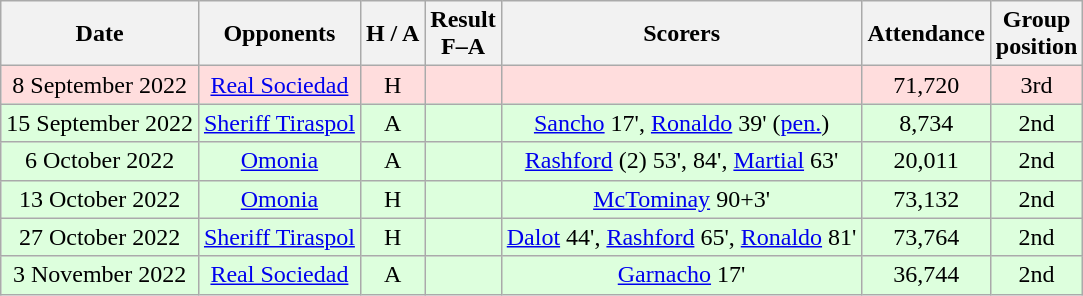<table class="wikitable" style="text-align:center">
<tr>
<th>Date</th>
<th>Opponents</th>
<th>H / A</th>
<th>Result<br>F–A</th>
<th>Scorers</th>
<th>Attendance</th>
<th>Group<br>position</th>
</tr>
<tr bgcolor="#ffdddd">
<td>8 September 2022</td>
<td><a href='#'>Real Sociedad</a></td>
<td>H</td>
<td></td>
<td></td>
<td>71,720</td>
<td>3rd</td>
</tr>
<tr bgcolor="#ddffdd">
<td>15 September 2022</td>
<td><a href='#'>Sheriff Tiraspol</a></td>
<td>A</td>
<td></td>
<td><a href='#'>Sancho</a> 17', <a href='#'>Ronaldo</a> 39' (<a href='#'>pen.</a>)</td>
<td>8,734</td>
<td>2nd</td>
</tr>
<tr bgcolor="#ddffdd">
<td>6 October 2022</td>
<td><a href='#'>Omonia</a></td>
<td>A</td>
<td></td>
<td><a href='#'>Rashford</a> (2) 53', 84', <a href='#'>Martial</a> 63'</td>
<td>20,011</td>
<td>2nd</td>
</tr>
<tr bgcolor="#ddffdd">
<td>13 October 2022</td>
<td><a href='#'>Omonia</a></td>
<td>H</td>
<td></td>
<td><a href='#'>McTominay</a> 90+3'</td>
<td>73,132</td>
<td>2nd</td>
</tr>
<tr bgcolor="#ddffdd">
<td>27 October 2022</td>
<td><a href='#'>Sheriff Tiraspol</a></td>
<td>H</td>
<td></td>
<td><a href='#'>Dalot</a> 44', <a href='#'>Rashford</a> 65', <a href='#'>Ronaldo</a> 81'</td>
<td>73,764</td>
<td>2nd</td>
</tr>
<tr bgcolor="#ddffdd">
<td>3 November 2022</td>
<td><a href='#'>Real Sociedad</a></td>
<td>A</td>
<td></td>
<td><a href='#'>Garnacho</a> 17'</td>
<td>36,744</td>
<td>2nd</td>
</tr>
</table>
